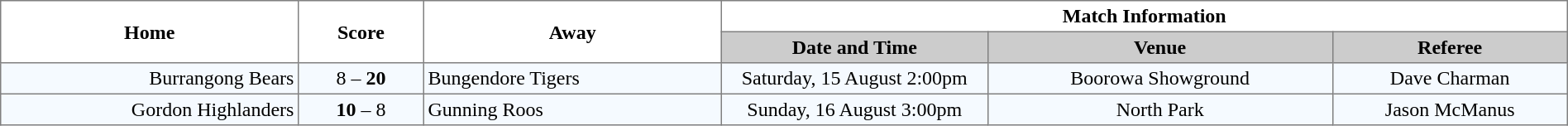<table width="100%" cellspacing="0" cellpadding="3" border="1" style="border-collapse:collapse;  text-align:center;">
<tr>
<th rowspan="2" width="19%">Home</th>
<th rowspan="2" width="8%">Score</th>
<th rowspan="2" width="19%">Away</th>
<th colspan="3">Match Information</th>
</tr>
<tr bgcolor="#CCCCCC">
<th width="17%">Date and Time</th>
<th width="22%">Venue</th>
<th width="50%">Referee</th>
</tr>
<tr style="text-align:center; background:#f5faff;">
<td align="right">Burrangong Bears </td>
<td align="center">8 – <strong>20</strong></td>
<td align="left"> Bungendore Tigers</td>
<td>Saturday, 15 August 2:00pm</td>
<td>Boorowa Showground</td>
<td>Dave Charman</td>
</tr>
<tr style="text-align:center; background:#f5faff;">
<td align="right">Gordon Highlanders </td>
<td align="center"><strong>10</strong> – 8</td>
<td align="left"> Gunning Roos</td>
<td>Sunday, 16 August 3:00pm</td>
<td>North Park</td>
<td>Jason McManus</td>
</tr>
</table>
